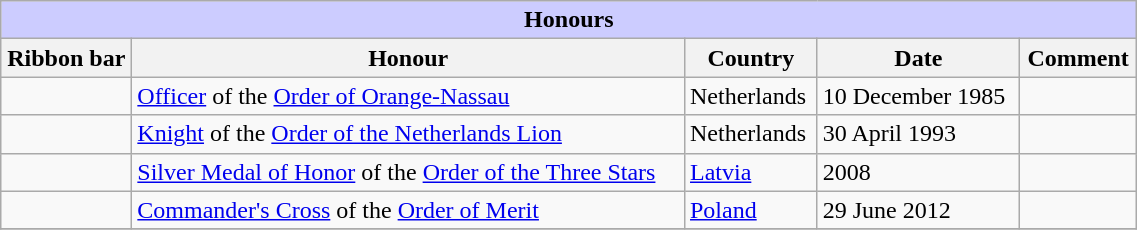<table class="wikitable" style="width:60%;">
<tr style="background:#ccf; text-align:center;">
<td colspan=5><strong>Honours</strong></td>
</tr>
<tr>
<th style="width:80px;">Ribbon bar</th>
<th>Honour</th>
<th>Country</th>
<th>Date</th>
<th>Comment</th>
</tr>
<tr>
<td></td>
<td><a href='#'>Officer</a> of the <a href='#'>Order of Orange-Nassau</a></td>
<td>Netherlands</td>
<td>10 December 1985</td>
<td></td>
</tr>
<tr>
<td></td>
<td><a href='#'>Knight</a> of the <a href='#'>Order of the Netherlands Lion</a></td>
<td>Netherlands</td>
<td>30 April 1993</td>
<td></td>
</tr>
<tr>
<td></td>
<td><a href='#'>Silver Medal of Honor</a> of the <a href='#'>Order of the Three Stars</a></td>
<td><a href='#'>Latvia</a></td>
<td>2008</td>
<td></td>
</tr>
<tr>
<td></td>
<td><a href='#'>Commander's Cross</a> of the <a href='#'>Order of Merit</a></td>
<td><a href='#'>Poland</a></td>
<td>29 June 2012</td>
<td></td>
</tr>
<tr>
</tr>
</table>
